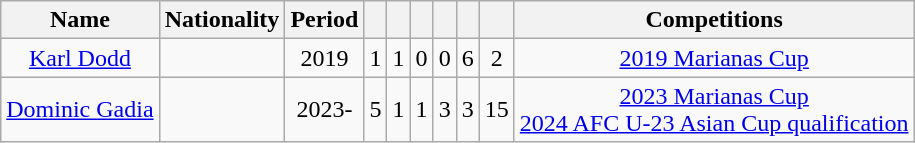<table class="wikitable plainrowheaders sortable" style="text-align:center">
<tr>
<th>Name</th>
<th>Nationality</th>
<th>Period</th>
<th></th>
<th></th>
<th></th>
<th></th>
<th></th>
<th></th>
<th>Competitions</th>
</tr>
<tr>
<td><a href='#'>Karl Dodd</a></td>
<td align=center></td>
<td align="center">2019</td>
<td align="center">1</td>
<td align="center">1</td>
<td align="center">0</td>
<td align="center">0</td>
<td align="center">6</td>
<td align="center">2</td>
<td><a href='#'>2019 Marianas Cup</a></td>
</tr>
<tr>
<td><a href='#'>Dominic Gadia</a></td>
<td align=center></td>
<td align="center">2023-</td>
<td align="center">5</td>
<td align="center">1</td>
<td align="center">1</td>
<td align="center">3</td>
<td align="center">3</td>
<td align="center">15</td>
<td><a href='#'>2023 Marianas Cup</a><br><a href='#'>2024 AFC U-23 Asian Cup qualification</a></td>
</tr>
</table>
